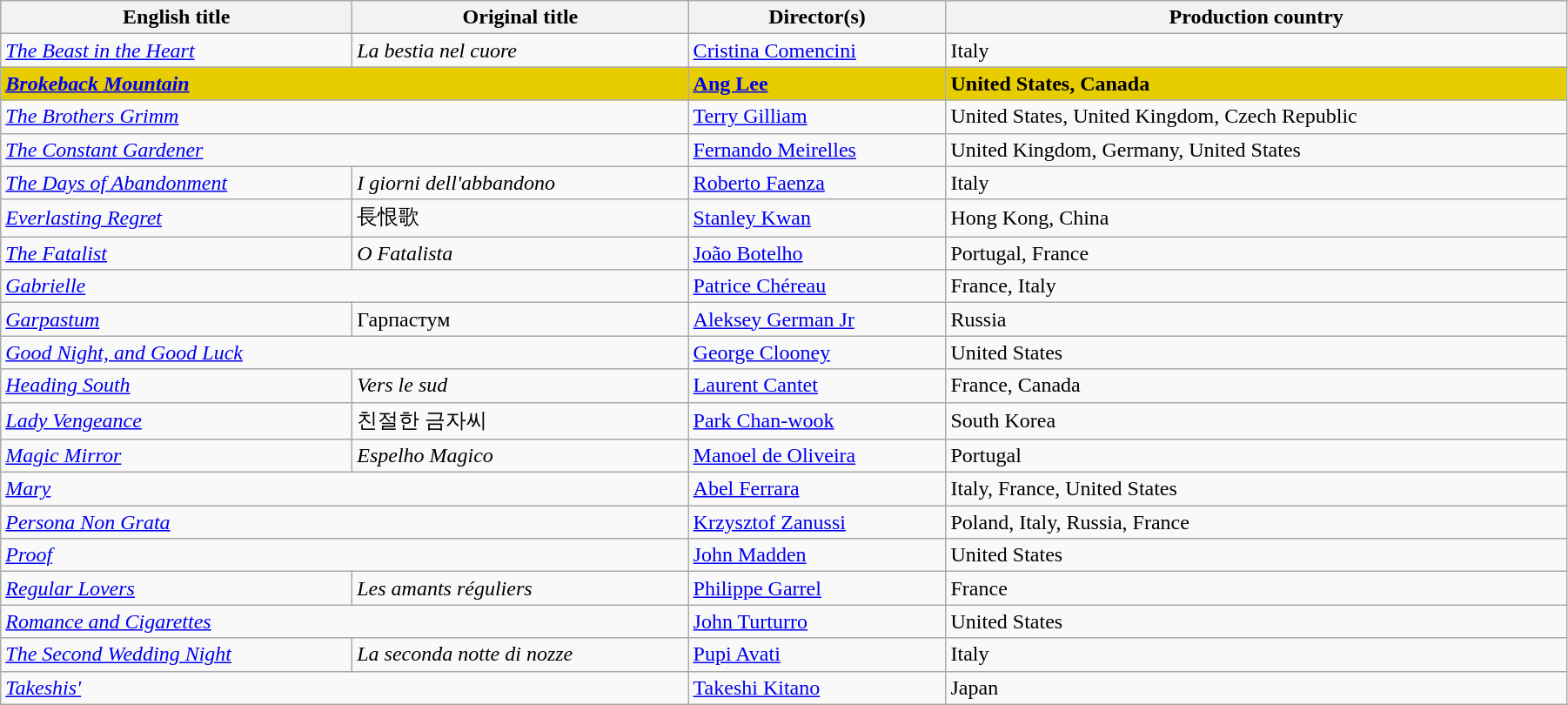<table class="wikitable" style="width:95%; margin-bottom:0px">
<tr>
<th>English title</th>
<th>Original title</th>
<th>Director(s)</th>
<th>Production country</th>
</tr>
<tr>
<td data-sort-value="Beast"><em><a href='#'>The Beast in the Heart</a></em></td>
<td data-sort-value="Bestia"><em>La bestia nel cuore</em></td>
<td data-sort-value="Comencini"><a href='#'>Cristina Comencini</a></td>
<td>Italy</td>
</tr>
<tr style="background:#E7CD00;">
<td colspan=2><strong><em><a href='#'>Brokeback Mountain</a></em></strong></td>
<td data-sort-value="Lee"><strong><a href='#'>Ang Lee</a></strong></td>
<td><strong>United States, Canada</strong></td>
</tr>
<tr>
<td colspan=2 data-sort-value="Brothers"><em><a href='#'>The Brothers Grimm</a></em></td>
<td data-sort-value="Gilliam"><a href='#'>Terry Gilliam</a></td>
<td>United States, United Kingdom, Czech Republic</td>
</tr>
<tr>
<td colspan=2 data-sort-value="Constant"><em><a href='#'>The Constant Gardener</a></em></td>
<td data-sort-value="Meirelles"><a href='#'>Fernando Meirelles</a></td>
<td>United Kingdom, Germany, United States</td>
</tr>
<tr>
<td data-sort-value="Days"><em><a href='#'>The Days of Abandonment</a></em></td>
<td data-sort-value="Giorni"><em>I giorni dell'abbandono</em></td>
<td data-sort-value="Faenza"><a href='#'>Roberto Faenza</a></td>
<td>Italy</td>
</tr>
<tr>
<td><em><a href='#'>Everlasting Regret</a></em></td>
<td>長恨歌</td>
<td data-sort-value="Kwan"><a href='#'>Stanley Kwan</a></td>
<td>Hong Kong, China</td>
</tr>
<tr>
<td data-sort-value="Fatalist"><em><a href='#'>The Fatalist</a></em></td>
<td data-sort-value="Fatalista"><em>O Fatalista</em></td>
<td data-sort-value="Botelho"><a href='#'>João Botelho</a></td>
<td>Portugal, France</td>
</tr>
<tr>
<td colspan=2><em><a href='#'>Gabrielle</a></em></td>
<td data-sort-value="Chereau"><a href='#'>Patrice Chéreau</a></td>
<td>France, Italy</td>
</tr>
<tr>
<td><em><a href='#'>Garpastum</a></em></td>
<td>Гарпастум</td>
<td data-sort-value="German"><a href='#'>Aleksey German Jr</a></td>
<td>Russia</td>
</tr>
<tr>
<td colspan=2><em><a href='#'>Good Night, and Good Luck</a></em></td>
<td data-sort-value="Clooney"><a href='#'>George Clooney</a></td>
<td>United States</td>
</tr>
<tr>
<td><em><a href='#'>Heading South</a></em></td>
<td><em>Vers le sud</em></td>
<td data-sort-value="Cantet"><a href='#'>Laurent Cantet</a></td>
<td>France, Canada</td>
</tr>
<tr>
<td><em><a href='#'>Lady Vengeance</a></em></td>
<td>친절한 금자씨</td>
<td data-sort-value="Chan-wook"><a href='#'>Park Chan-wook</a></td>
<td>South Korea</td>
</tr>
<tr>
<td><em><a href='#'>Magic Mirror</a></em></td>
<td><em>Espelho Magico</em></td>
<td data-sort-value="Oliveira"><a href='#'>Manoel de Oliveira</a></td>
<td>Portugal</td>
</tr>
<tr>
<td colspan=2><em><a href='#'>Mary</a></em></td>
<td data-sort-value="Ferrara"><a href='#'>Abel Ferrara</a></td>
<td>Italy, France, United States</td>
</tr>
<tr>
<td colspan=2><em><a href='#'>Persona Non Grata</a></em></td>
<td data-sort-value="Zanussi"><a href='#'>Krzysztof Zanussi</a></td>
<td>Poland, Italy, Russia, France</td>
</tr>
<tr>
<td colspan=2><em><a href='#'>Proof</a></em></td>
<td data-sort-value="Madden"><a href='#'>John Madden</a></td>
<td>United States</td>
</tr>
<tr>
<td><em><a href='#'>Regular Lovers</a></em></td>
<td data-sort-value="Amants"><em>Les amants réguliers</em></td>
<td data-sort-value="Garrel"><a href='#'>Philippe Garrel</a></td>
<td>France</td>
</tr>
<tr>
<td colspan=2><em><a href='#'>Romance and Cigarettes</a></em></td>
<td data-sort-value="Turturro"><a href='#'>John Turturro</a></td>
<td>United States</td>
</tr>
<tr>
<td data-sort-value="Second"><em><a href='#'>The Second Wedding Night</a></em></td>
<td data-sort-value="Seconda"><em>La seconda notte di nozze</em></td>
<td data-sort-value="Avati"><a href='#'>Pupi Avati</a></td>
<td>Italy</td>
</tr>
<tr>
<td colspan=2><em><a href='#'>Takeshis'</a></em></td>
<td data-sort-value="Kitano"><a href='#'>Takeshi Kitano</a></td>
<td>Japan</td>
</tr>
</table>
